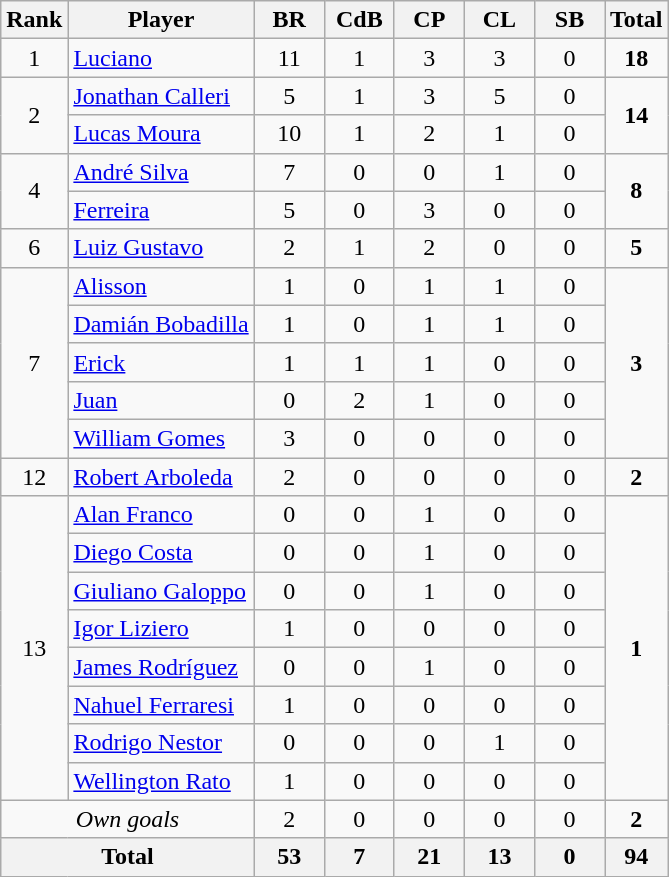<table class="wikitable sortable" style="text-align:center;">
<tr>
<th>Rank</th>
<th>Player</th>
<th width=10.5%><abbr>BR</abbr></th>
<th width=10.5%><abbr>CdB</abbr></th>
<th width=10.5%><abbr>CP</abbr></th>
<th width=10.5%><abbr>CL</abbr></th>
<th width=10.5%><abbr>SB</abbr></th>
<th>Total</th>
</tr>
<tr>
<td>1</td>
<td align=left><a href='#'>Luciano</a></td>
<td>11</td>
<td>1</td>
<td>3</td>
<td>3</td>
<td>0</td>
<td><strong>18</strong></td>
</tr>
<tr>
<td rowspan=2>2</td>
<td align=left><a href='#'>Jonathan Calleri</a></td>
<td>5</td>
<td>1</td>
<td>3</td>
<td>5</td>
<td>0</td>
<td rowspan=2><strong>14</strong></td>
</tr>
<tr>
<td align=left><a href='#'>Lucas Moura</a></td>
<td>10</td>
<td>1</td>
<td>2</td>
<td>1</td>
<td>0</td>
</tr>
<tr>
<td rowspan=2>4</td>
<td align=left><a href='#'>André Silva</a></td>
<td>7</td>
<td>0</td>
<td>0</td>
<td>1</td>
<td>0</td>
<td rowspan=2><strong>8</strong></td>
</tr>
<tr>
<td align=left><a href='#'>Ferreira</a></td>
<td>5</td>
<td>0</td>
<td>3</td>
<td>0</td>
<td>0</td>
</tr>
<tr>
<td>6</td>
<td align=left><a href='#'>Luiz Gustavo</a></td>
<td>2</td>
<td>1</td>
<td>2</td>
<td>0</td>
<td>0</td>
<td><strong>5</strong></td>
</tr>
<tr>
<td rowspan=5>7</td>
<td align=left><a href='#'>Alisson</a></td>
<td>1</td>
<td>0</td>
<td>1</td>
<td>1</td>
<td>0</td>
<td rowspan=5><strong>3</strong></td>
</tr>
<tr>
<td align=left><a href='#'>Damián Bobadilla</a></td>
<td>1</td>
<td>0</td>
<td>1</td>
<td>1</td>
<td>0</td>
</tr>
<tr>
<td align=left><a href='#'>Erick</a></td>
<td>1</td>
<td>1</td>
<td>1</td>
<td>0</td>
<td>0</td>
</tr>
<tr>
<td align=left><a href='#'>Juan</a></td>
<td>0</td>
<td>2</td>
<td>1</td>
<td>0</td>
<td>0</td>
</tr>
<tr>
<td align=left><a href='#'>William Gomes</a></td>
<td>3</td>
<td>0</td>
<td>0</td>
<td>0</td>
<td>0</td>
</tr>
<tr>
<td>12</td>
<td align=left><a href='#'>Robert Arboleda</a></td>
<td>2</td>
<td>0</td>
<td>0</td>
<td>0</td>
<td>0</td>
<td><strong>2</strong></td>
</tr>
<tr>
<td rowspan=8>13</td>
<td align=left><a href='#'>Alan Franco</a></td>
<td>0</td>
<td>0</td>
<td>1</td>
<td>0</td>
<td>0</td>
<td rowspan=8><strong>1</strong></td>
</tr>
<tr>
<td align=left><a href='#'>Diego Costa</a></td>
<td>0</td>
<td>0</td>
<td>1</td>
<td>0</td>
<td>0</td>
</tr>
<tr>
<td align=left><a href='#'>Giuliano Galoppo</a></td>
<td>0</td>
<td>0</td>
<td>1</td>
<td>0</td>
<td>0</td>
</tr>
<tr>
<td align=left><a href='#'>Igor Liziero</a></td>
<td>1</td>
<td>0</td>
<td>0</td>
<td>0</td>
<td>0</td>
</tr>
<tr>
<td align=left><a href='#'>James Rodríguez</a></td>
<td>0</td>
<td>0</td>
<td>1</td>
<td>0</td>
<td>0</td>
</tr>
<tr>
<td align=left><a href='#'>Nahuel Ferraresi</a></td>
<td>1</td>
<td>0</td>
<td>0</td>
<td>0</td>
<td>0</td>
</tr>
<tr>
<td align=left><a href='#'>Rodrigo Nestor</a></td>
<td>0</td>
<td>0</td>
<td>0</td>
<td>1</td>
<td>0</td>
</tr>
<tr>
<td align=left><a href='#'>Wellington Rato</a></td>
<td>1</td>
<td>0</td>
<td>0</td>
<td>0</td>
<td>0</td>
</tr>
<tr>
<td align=center colspan=2><em>Own goals</em></td>
<td>2</td>
<td>0</td>
<td>0</td>
<td>0</td>
<td>0</td>
<td><strong>2</strong></td>
</tr>
<tr>
<th colspan=2>Total</th>
<th>53</th>
<th>7</th>
<th>21</th>
<th>13</th>
<th>0</th>
<th>94</th>
</tr>
</table>
